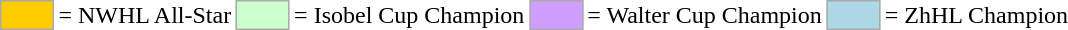<table>
<tr>
<td style="background-color:#FFCC00; border:1px solid #aaaaaa; width:2em;"></td>
<td>= NWHL All-Star</td>
<td style="background-color:#CCFFCC; border:1px solid #aaaaaa; width:2em;"></td>
<td>= Isobel Cup Champion</td>
<td style="background-color:#CF9FFF; border:1px solid #aaaaaa; width:2em;"></td>
<td>= Walter Cup Champion</td>
<td style="background-color:#ADD8E6; border:1px solid #aaaaaa; width:2em;"></td>
<td>= ZhHL Champion</td>
</tr>
</table>
